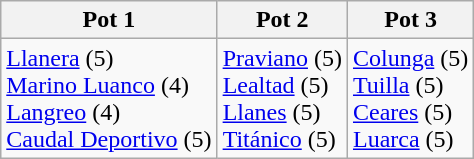<table class=wikitable>
<tr>
<th>Pot 1</th>
<th>Pot 2</th>
<th>Pot 3</th>
</tr>
<tr>
<td><a href='#'>Llanera</a> (5)<br><a href='#'>Marino Luanco</a> (4)<br><a href='#'>Langreo</a> (4)<br><a href='#'>Caudal Deportivo</a> (5)</td>
<td><a href='#'>Praviano</a> (5)<br><a href='#'>Lealtad</a> (5)<br><a href='#'>Llanes</a> (5)<br><a href='#'>Titánico</a> (5)</td>
<td><a href='#'>Colunga</a> (5)<br><a href='#'>Tuilla</a> (5)<br><a href='#'>Ceares</a> (5)<br><a href='#'>Luarca</a> (5)</td>
</tr>
</table>
